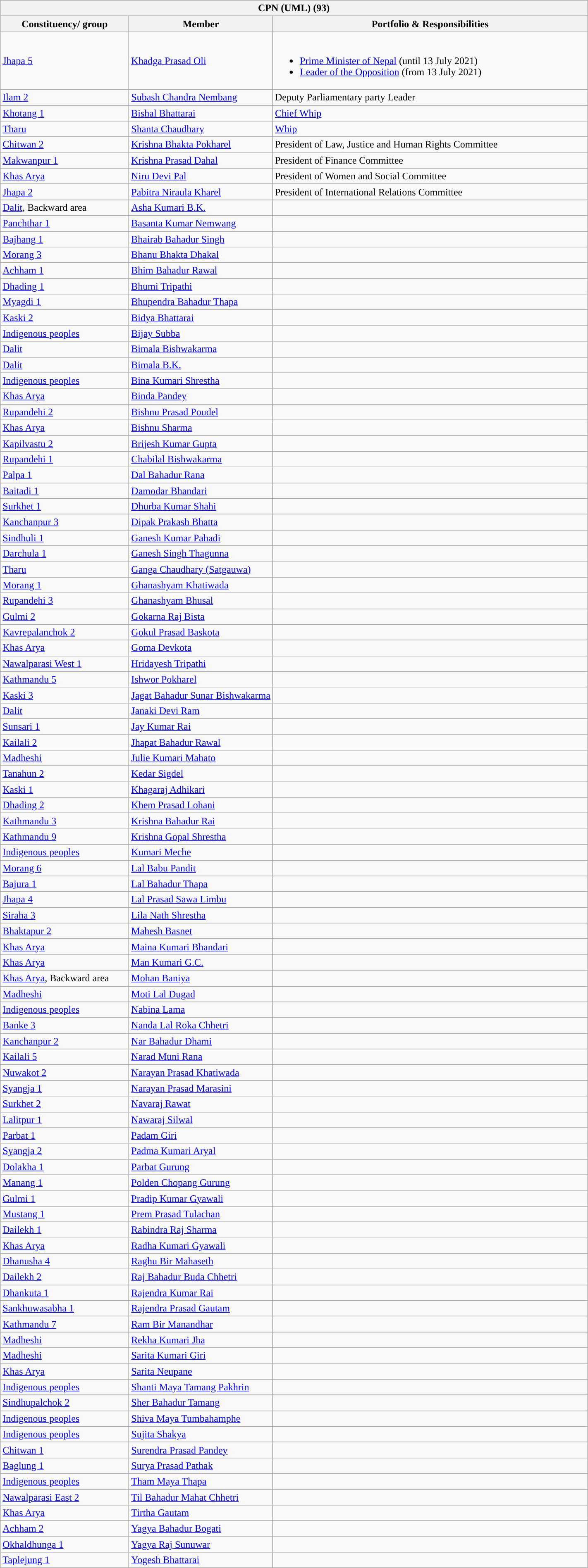<table class="wikitable sortable mw-collapsible mw-collapsed">
<tr>
<th colspan="3" style="width: 700pt; background:">CPN (UML) (93)</th>
</tr>
<tr>
<th style="width:150pt;">Constituency/ group</th>
<th>Member</th>
<th style="width:375pt;">Portfolio & Responsibilities</th>
</tr>
<tr>
<td><a href='#'>Jhapa 5</a></td>
<td><a href='#'>Khadga Prasad Oli</a></td>
<td><br><ul><li><a href='#'>Prime Minister of Nepal</a> (until 13 July 2021)</li><li><a href='#'>Leader of the Opposition</a> (from 13 July 2021)</li></ul></td>
</tr>
<tr>
<td><a href='#'>Ilam 2</a></td>
<td><a href='#'>Subash Chandra Nembang</a></td>
<td>Deputy Parliamentary party Leader</td>
</tr>
<tr>
<td><a href='#'>Khotang 1</a></td>
<td><a href='#'>Bishal Bhattarai</a></td>
<td><a href='#'>Chief Whip</a></td>
</tr>
<tr>
<td><a href='#'>Tharu</a></td>
<td><a href='#'>Shanta Chaudhary</a></td>
<td><a href='#'>Whip</a></td>
</tr>
<tr>
<td><a href='#'>Chitwan 2</a></td>
<td><a href='#'>Krishna Bhakta Pokharel</a></td>
<td>President of Law, Justice and Human Rights Committee</td>
</tr>
<tr>
<td><a href='#'>Makwanpur 1</a></td>
<td><a href='#'>Krishna Prasad Dahal</a></td>
<td>President of Finance Committee</td>
</tr>
<tr>
<td><a href='#'>Khas Arya</a></td>
<td><a href='#'>Niru Devi Pal</a></td>
<td>President of Women and Social Committee</td>
</tr>
<tr>
<td><a href='#'>Jhapa 2</a></td>
<td><a href='#'>Pabitra Niraula Kharel</a></td>
<td>President of International Relations Committee</td>
</tr>
<tr>
<td><a href='#'>Dalit</a>, Backward area</td>
<td><a href='#'>Asha Kumari B.K.</a></td>
<td></td>
</tr>
<tr>
<td><a href='#'>Panchthar 1</a></td>
<td><a href='#'>Basanta Kumar Nemwang</a></td>
<td></td>
</tr>
<tr>
<td><a href='#'>Bajhang 1</a></td>
<td><a href='#'>Bhairab Bahadur Singh</a></td>
<td></td>
</tr>
<tr>
<td><a href='#'>Morang 3</a></td>
<td><a href='#'>Bhanu Bhakta Dhakal</a></td>
<td></td>
</tr>
<tr>
<td><a href='#'>Achham 1</a></td>
<td><a href='#'>Bhim Bahadur Rawal</a></td>
<td></td>
</tr>
<tr>
<td><a href='#'>Dhading 1</a></td>
<td><a href='#'>Bhumi Tripathi</a></td>
<td></td>
</tr>
<tr>
<td><a href='#'>Myagdi 1</a></td>
<td><a href='#'>Bhupendra Bahadur Thapa</a></td>
<td></td>
</tr>
<tr>
<td><a href='#'>Kaski 2</a></td>
<td><a href='#'>Bidya Bhattarai</a></td>
<td></td>
</tr>
<tr>
<td><a href='#'>Indigenous peoples</a></td>
<td><a href='#'>Bijay Subba</a></td>
<td></td>
</tr>
<tr>
<td><a href='#'>Dalit</a></td>
<td><a href='#'>Bimala Bishwakarma</a></td>
<td></td>
</tr>
<tr>
<td><a href='#'>Dalit</a></td>
<td><a href='#'>Bimala B.K.</a></td>
<td></td>
</tr>
<tr>
<td><a href='#'>Indigenous peoples</a></td>
<td><a href='#'>Bina Kumari Shrestha</a></td>
<td></td>
</tr>
<tr>
<td><a href='#'>Khas Arya</a></td>
<td><a href='#'>Binda Pandey</a></td>
<td></td>
</tr>
<tr>
<td><a href='#'>Rupandehi 2</a></td>
<td><a href='#'>Bishnu Prasad Poudel</a></td>
<td></td>
</tr>
<tr>
<td><a href='#'>Khas Arya</a></td>
<td><a href='#'>Bishnu Sharma</a></td>
<td></td>
</tr>
<tr>
<td><a href='#'>Kapilvastu 2</a></td>
<td><a href='#'>Brijesh Kumar Gupta</a></td>
<td></td>
</tr>
<tr>
<td><a href='#'>Rupandehi 1</a></td>
<td><a href='#'>Chabilal Bishwakarma</a></td>
<td></td>
</tr>
<tr>
<td><a href='#'>Palpa 1</a></td>
<td><a href='#'>Dal Bahadur Rana</a></td>
<td></td>
</tr>
<tr>
<td><a href='#'>Baitadi 1</a></td>
<td><a href='#'>Damodar Bhandari</a></td>
<td></td>
</tr>
<tr>
<td><a href='#'>Surkhet 1</a></td>
<td><a href='#'>Dhurba Kumar Shahi</a></td>
<td></td>
</tr>
<tr>
<td><a href='#'>Kanchanpur 3</a></td>
<td><a href='#'>Dipak Prakash Bhatta</a></td>
<td></td>
</tr>
<tr>
<td><a href='#'>Sindhuli 1</a></td>
<td><a href='#'>Ganesh Kumar Pahadi</a></td>
<td></td>
</tr>
<tr>
<td><a href='#'>Darchula 1</a></td>
<td><a href='#'>Ganesh Singh Thagunna</a></td>
<td></td>
</tr>
<tr>
<td><a href='#'>Tharu</a></td>
<td><a href='#'>Ganga Chaudhary (Satgauwa)</a></td>
<td></td>
</tr>
<tr>
<td><a href='#'>Morang 1</a></td>
<td><a href='#'>Ghanashyam Khatiwada</a></td>
<td></td>
</tr>
<tr>
<td><a href='#'>Rupandehi 3</a></td>
<td><a href='#'>Ghanashyam Bhusal</a></td>
<td></td>
</tr>
<tr>
<td><a href='#'>Gulmi 2</a></td>
<td><a href='#'>Gokarna Raj Bista</a></td>
<td></td>
</tr>
<tr>
<td><a href='#'>Kavrepalanchok 2</a></td>
<td><a href='#'>Gokul Prasad Baskota</a></td>
<td></td>
</tr>
<tr>
<td><a href='#'>Khas Arya</a></td>
<td><a href='#'>Goma Devkota</a></td>
<td></td>
</tr>
<tr>
<td><a href='#'>Nawalparasi West 1</a></td>
<td><a href='#'>Hridayesh Tripathi</a></td>
<td></td>
</tr>
<tr>
<td><a href='#'>Kathmandu 5</a></td>
<td><a href='#'>Ishwor Pokharel</a></td>
<td></td>
</tr>
<tr>
<td><a href='#'>Kaski 3</a></td>
<td><a href='#'>Jagat Bahadur Sunar Bishwakarma</a></td>
<td></td>
</tr>
<tr>
<td><a href='#'>Dalit</a></td>
<td><a href='#'>Janaki Devi Ram</a></td>
<td></td>
</tr>
<tr>
<td><a href='#'>Sunsari 1</a></td>
<td><a href='#'>Jay Kumar Rai</a></td>
<td></td>
</tr>
<tr>
<td><a href='#'>Kailali 2</a></td>
<td><a href='#'>Jhapat Bahadur Rawal</a></td>
<td></td>
</tr>
<tr>
<td><a href='#'>Madheshi</a></td>
<td><a href='#'>Julie Kumari Mahato</a></td>
<td></td>
</tr>
<tr>
<td><a href='#'>Tanahun 2</a></td>
<td><a href='#'>Kedar Sigdel</a></td>
<td></td>
</tr>
<tr>
<td><a href='#'>Kaski 1</a></td>
<td><a href='#'>Khagaraj Adhikari</a></td>
<td></td>
</tr>
<tr>
<td><a href='#'>Dhading 2</a></td>
<td><a href='#'>Khem Prasad Lohani</a></td>
<td></td>
</tr>
<tr>
<td><a href='#'>Kathmandu 3</a></td>
<td><a href='#'>Krishna Bahadur Rai</a></td>
<td></td>
</tr>
<tr>
<td><a href='#'>Kathmandu 9</a></td>
<td><a href='#'>Krishna Gopal Shrestha</a></td>
<td></td>
</tr>
<tr>
<td><a href='#'>Indigenous peoples</a></td>
<td><a href='#'>Kumari Meche</a></td>
<td></td>
</tr>
<tr>
<td><a href='#'>Morang 6</a></td>
<td><a href='#'>Lal Babu Pandit</a></td>
<td></td>
</tr>
<tr>
<td><a href='#'>Bajura 1</a></td>
<td><a href='#'>Lal Bahadur Thapa</a></td>
<td></td>
</tr>
<tr>
<td><a href='#'>Jhapa 4</a></td>
<td><a href='#'>Lal Prasad Sawa Limbu</a></td>
<td></td>
</tr>
<tr>
<td><a href='#'>Siraha 3</a></td>
<td><a href='#'>Lila Nath Shrestha</a></td>
<td></td>
</tr>
<tr>
<td><a href='#'>Bhaktapur 2</a></td>
<td><a href='#'>Mahesh Basnet</a></td>
<td></td>
</tr>
<tr>
<td><a href='#'>Khas Arya</a></td>
<td><a href='#'>Maina Kumari Bhandari</a></td>
<td></td>
</tr>
<tr>
<td><a href='#'>Khas Arya</a></td>
<td><a href='#'>Man Kumari G.C.</a></td>
<td></td>
</tr>
<tr>
<td><a href='#'>Khas Arya</a>, Backward area</td>
<td><a href='#'>Mohan Baniya</a></td>
<td></td>
</tr>
<tr>
<td><a href='#'>Madheshi</a></td>
<td><a href='#'>Moti Lal Dugad</a></td>
<td></td>
</tr>
<tr>
<td><a href='#'>Indigenous peoples</a></td>
<td><a href='#'>Nabina Lama</a></td>
<td></td>
</tr>
<tr>
<td><a href='#'>Banke 3</a></td>
<td><a href='#'>Nanda Lal Roka Chhetri</a></td>
<td></td>
</tr>
<tr>
<td><a href='#'>Kanchanpur 2</a></td>
<td><a href='#'>Nar Bahadur Dhami</a></td>
<td></td>
</tr>
<tr>
<td><a href='#'>Kailali 5</a></td>
<td><a href='#'>Narad Muni Rana</a></td>
<td></td>
</tr>
<tr>
<td><a href='#'>Nuwakot 2</a></td>
<td><a href='#'>Narayan Prasad Khatiwada</a></td>
<td></td>
</tr>
<tr>
<td><a href='#'>Syangja 1</a></td>
<td><a href='#'>Narayan Prasad Marasini</a></td>
<td></td>
</tr>
<tr>
<td><a href='#'>Surkhet 2</a></td>
<td><a href='#'>Navaraj Rawat</a></td>
<td></td>
</tr>
<tr>
<td><a href='#'>Lalitpur 1</a></td>
<td><a href='#'>Nawaraj Silwal</a></td>
<td></td>
</tr>
<tr>
<td><a href='#'>Parbat 1</a></td>
<td><a href='#'>Padam Giri</a></td>
<td></td>
</tr>
<tr>
<td><a href='#'>Syangja 2</a></td>
<td><a href='#'>Padma Kumari Aryal</a></td>
<td></td>
</tr>
<tr>
<td><a href='#'>Dolakha 1</a></td>
<td><a href='#'>Parbat Gurung</a></td>
<td></td>
</tr>
<tr>
<td><a href='#'>Manang 1</a></td>
<td><a href='#'>Polden Chopang Gurung</a></td>
<td></td>
</tr>
<tr>
<td><a href='#'>Gulmi 1</a></td>
<td><a href='#'>Pradip Kumar Gyawali</a></td>
<td></td>
</tr>
<tr>
<td><a href='#'>Mustang 1</a></td>
<td><a href='#'>Prem Prasad Tulachan</a></td>
<td></td>
</tr>
<tr>
<td><a href='#'>Dailekh 1</a></td>
<td><a href='#'>Rabindra Raj Sharma</a></td>
<td></td>
</tr>
<tr>
<td><a href='#'>Khas Arya</a></td>
<td><a href='#'>Radha Kumari Gyawali</a></td>
<td></td>
</tr>
<tr>
<td><a href='#'>Dhanusha 4</a></td>
<td><a href='#'>Raghu Bir Mahaseth</a></td>
<td></td>
</tr>
<tr>
<td><a href='#'>Dailekh 2</a></td>
<td><a href='#'>Raj Bahadur Buda Chhetri</a></td>
<td></td>
</tr>
<tr>
<td><a href='#'>Dhankuta 1</a></td>
<td><a href='#'>Rajendra Kumar Rai</a></td>
<td></td>
</tr>
<tr>
<td><a href='#'>Sankhuwasabha 1</a></td>
<td><a href='#'>Rajendra Prasad Gautam</a></td>
<td></td>
</tr>
<tr>
<td><a href='#'>Kathmandu 7</a></td>
<td><a href='#'>Ram Bir Manandhar</a></td>
<td></td>
</tr>
<tr>
<td><a href='#'>Madheshi</a></td>
<td><a href='#'>Rekha Kumari Jha</a></td>
<td></td>
</tr>
<tr>
<td><a href='#'>Madheshi</a></td>
<td><a href='#'>Sarita Kumari Giri</a></td>
<td></td>
</tr>
<tr>
<td><a href='#'>Khas Arya</a></td>
<td><a href='#'>Sarita Neupane</a></td>
<td></td>
</tr>
<tr>
<td><a href='#'>Indigenous peoples</a></td>
<td><a href='#'>Shanti Maya Tamang Pakhrin</a></td>
<td></td>
</tr>
<tr>
<td><a href='#'>Sindhupalchok 2</a></td>
<td><a href='#'>Sher Bahadur Tamang</a></td>
<td></td>
</tr>
<tr>
<td><a href='#'>Indigenous peoples</a></td>
<td><a href='#'>Shiva Maya Tumbahamphe</a></td>
<td></td>
</tr>
<tr>
<td><a href='#'>Indigenous peoples</a></td>
<td><a href='#'>Sujita Shakya</a></td>
<td></td>
</tr>
<tr>
<td><a href='#'>Chitwan 1</a></td>
<td><a href='#'>Surendra Prasad Pandey</a></td>
<td></td>
</tr>
<tr>
<td><a href='#'>Baglung 1</a></td>
<td><a href='#'>Surya Prasad Pathak</a></td>
<td></td>
</tr>
<tr>
<td><a href='#'>Indigenous peoples</a></td>
<td><a href='#'>Tham Maya Thapa</a></td>
<td></td>
</tr>
<tr>
<td><a href='#'>Nawalparasi East 2</a></td>
<td><a href='#'>Til Bahadur Mahat Chhetri</a></td>
<td></td>
</tr>
<tr>
<td><a href='#'>Khas Arya</a></td>
<td><a href='#'>Tirtha Gautam</a></td>
<td></td>
</tr>
<tr>
<td><a href='#'>Achham 2</a></td>
<td><a href='#'>Yagya Bahadur Bogati</a></td>
<td></td>
</tr>
<tr>
<td><a href='#'>Okhaldhunga 1</a></td>
<td><a href='#'>Yagya Raj Sunuwar</a></td>
<td></td>
</tr>
<tr>
<td><a href='#'>Taplejung 1</a></td>
<td><a href='#'>Yogesh Bhattarai</a></td>
<td></td>
</tr>
</table>
